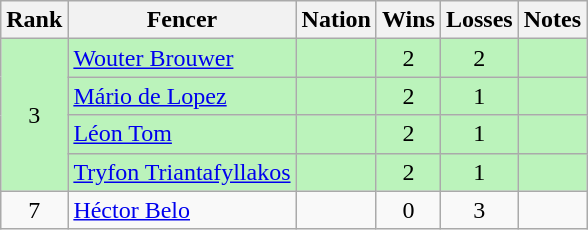<table class="wikitable sortable" style="text-align: center;">
<tr>
<th>Rank</th>
<th>Fencer</th>
<th>Nation</th>
<th>Wins</th>
<th>Losses</th>
<th>Notes</th>
</tr>
<tr bgcolor=bbf3bb>
<td rowspan=4>3</td>
<td align=left><a href='#'>Wouter Brouwer</a></td>
<td align=left></td>
<td>2</td>
<td>2</td>
<td></td>
</tr>
<tr bgcolor=bbf3bb>
<td align=left><a href='#'>Mário de Lopez</a></td>
<td align=left></td>
<td>2</td>
<td>1</td>
<td></td>
</tr>
<tr bgcolor=bbf3bb>
<td align=left><a href='#'>Léon Tom</a></td>
<td align=left></td>
<td>2</td>
<td>1</td>
<td></td>
</tr>
<tr bgcolor=bbf3bb>
<td align=left><a href='#'>Tryfon Triantafyllakos</a></td>
<td align=left></td>
<td>2</td>
<td>1</td>
<td></td>
</tr>
<tr>
<td>7</td>
<td align=left><a href='#'>Héctor Belo</a></td>
<td align=left></td>
<td>0</td>
<td>3</td>
<td></td>
</tr>
</table>
